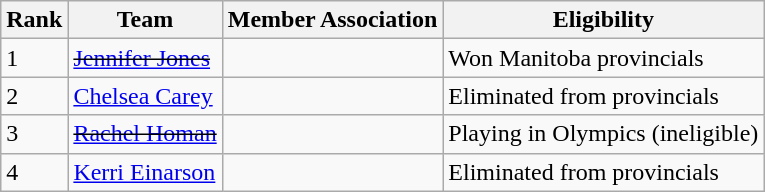<table class="wikitable">
<tr>
<th>Rank</th>
<th>Team</th>
<th>Member Association</th>
<th>Eligibility</th>
</tr>
<tr>
<td>1</td>
<td><s><a href='#'>Jennifer Jones</a></s></td>
<td></td>
<td>Won Manitoba provincials</td>
</tr>
<tr>
<td>2</td>
<td><a href='#'>Chelsea Carey</a></td>
<td></td>
<td>Eliminated from provincials</td>
</tr>
<tr>
<td>3</td>
<td><s><a href='#'>Rachel Homan</a></s></td>
<td></td>
<td>Playing in Olympics (ineligible)</td>
</tr>
<tr>
<td>4</td>
<td><a href='#'>Kerri Einarson</a></td>
<td></td>
<td>Eliminated from provincials</td>
</tr>
</table>
